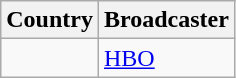<table class="wikitable">
<tr>
<th align=center>Country</th>
<th align=center>Broadcaster</th>
</tr>
<tr>
<td></td>
<td><a href='#'>HBO</a></td>
</tr>
</table>
